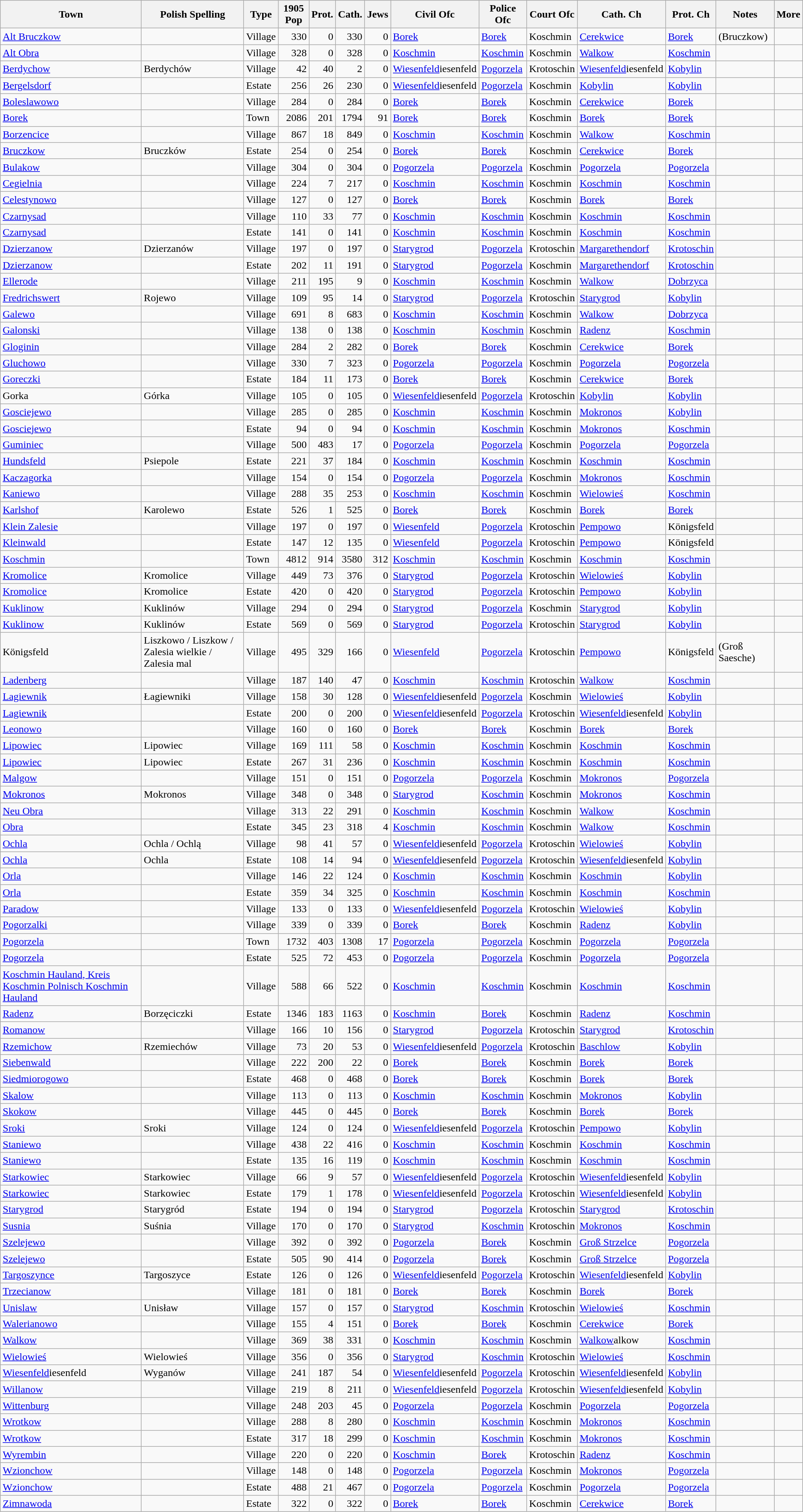<table class="wikitable">
<tr>
<th>Town</th>
<th>Polish Spelling</th>
<th>Type</th>
<th>1905 Pop</th>
<th>Prot.</th>
<th>Cath.</th>
<th>Jews</th>
<th>Civil Ofc</th>
<th>Police Ofc</th>
<th>Court Ofc</th>
<th>Cath. Ch</th>
<th>Prot. Ch</th>
<th>Notes</th>
<th>More</th>
</tr>
<tr>
<td><a href='#'>Alt Bruczkow</a></td>
<td></td>
<td>Village</td>
<td ALIGN="RIGHT">330</td>
<td ALIGN="RIGHT">0</td>
<td ALIGN="RIGHT">330</td>
<td ALIGN="RIGHT">0</td>
<td><a href='#'>Borek</a></td>
<td><a href='#'>Borek</a></td>
<td>Koschmin</td>
<td><a href='#'>Cerekwice</a></td>
<td><a href='#'>Borek</a></td>
<td>(Bruczkow)</td>
<td></td>
</tr>
<tr>
<td><a href='#'>Alt Obra</a></td>
<td></td>
<td>Village</td>
<td ALIGN="RIGHT">328</td>
<td ALIGN="RIGHT">0</td>
<td ALIGN="RIGHT">328</td>
<td ALIGN="RIGHT">0</td>
<td><a href='#'>Koschmin</a></td>
<td><a href='#'>Koschmin</a></td>
<td>Koschmin</td>
<td><a href='#'>Walkow</a></td>
<td><a href='#'>Koschmin</a></td>
<td></td>
<td></td>
</tr>
<tr>
<td><a href='#'>Berdychow</a></td>
<td>Berdychów</td>
<td>Village</td>
<td ALIGN="RIGHT">42</td>
<td ALIGN="RIGHT">40</td>
<td ALIGN="RIGHT">2</td>
<td ALIGN="RIGHT">0</td>
<td><a href='#'>Wiesenfeld</a>iesenfeld</td>
<td><a href='#'>Pogorzela</a></td>
<td>Krotoschin</td>
<td><a href='#'>Wiesenfeld</a>iesenfeld</td>
<td><a href='#'>Kobylin</a></td>
<td></td>
<td></td>
</tr>
<tr>
<td><a href='#'>Bergelsdorf</a></td>
<td></td>
<td>Estate</td>
<td ALIGN="RIGHT">256</td>
<td ALIGN="RIGHT">26</td>
<td ALIGN="RIGHT">230</td>
<td ALIGN="RIGHT">0</td>
<td><a href='#'>Wiesenfeld</a>iesenfeld</td>
<td><a href='#'>Pogorzela</a></td>
<td>Koschmin</td>
<td><a href='#'>Kobylin</a></td>
<td><a href='#'>Kobylin</a></td>
<td></td>
<td></td>
</tr>
<tr>
<td><a href='#'>Boleslawowo</a></td>
<td></td>
<td>Village</td>
<td ALIGN="RIGHT">284</td>
<td ALIGN="RIGHT">0</td>
<td ALIGN="RIGHT">284</td>
<td ALIGN="RIGHT">0</td>
<td><a href='#'>Borek</a></td>
<td><a href='#'>Borek</a></td>
<td>Koschmin</td>
<td><a href='#'>Cerekwice</a></td>
<td><a href='#'>Borek</a></td>
<td></td>
<td></td>
</tr>
<tr>
<td><a href='#'>Borek</a></td>
<td></td>
<td>Town</td>
<td ALIGN="RIGHT">2086</td>
<td ALIGN="RIGHT">201</td>
<td ALIGN="RIGHT">1794</td>
<td ALIGN="RIGHT">91</td>
<td><a href='#'>Borek</a></td>
<td><a href='#'>Borek</a></td>
<td>Koschmin</td>
<td><a href='#'>Borek</a></td>
<td><a href='#'>Borek</a></td>
<td></td>
<td></td>
</tr>
<tr>
<td><a href='#'>Borzencice</a></td>
<td></td>
<td>Village</td>
<td ALIGN="RIGHT">867</td>
<td ALIGN="RIGHT">18</td>
<td ALIGN="RIGHT">849</td>
<td ALIGN="RIGHT">0</td>
<td><a href='#'>Koschmin</a></td>
<td><a href='#'>Koschmin</a></td>
<td>Koschmin</td>
<td><a href='#'>Walkow</a></td>
<td><a href='#'>Koschmin</a></td>
<td></td>
<td></td>
</tr>
<tr>
<td><a href='#'>Bruczkow</a></td>
<td>Bruczków</td>
<td>Estate</td>
<td ALIGN="RIGHT">254</td>
<td ALIGN="RIGHT">0</td>
<td ALIGN="RIGHT">254</td>
<td ALIGN="RIGHT">0</td>
<td><a href='#'>Borek</a></td>
<td><a href='#'>Borek</a></td>
<td>Koschmin</td>
<td><a href='#'>Cerekwice</a></td>
<td><a href='#'>Borek</a></td>
<td></td>
<td></td>
</tr>
<tr>
<td><a href='#'>Bulakow</a></td>
<td></td>
<td>Village</td>
<td ALIGN="RIGHT">304</td>
<td ALIGN="RIGHT">0</td>
<td ALIGN="RIGHT">304</td>
<td ALIGN="RIGHT">0</td>
<td><a href='#'>Pogorzela</a></td>
<td><a href='#'>Pogorzela</a></td>
<td>Koschmin</td>
<td><a href='#'>Pogorzela</a></td>
<td><a href='#'>Pogorzela</a></td>
<td></td>
<td></td>
</tr>
<tr>
<td><a href='#'>Cegielnia</a></td>
<td></td>
<td>Village</td>
<td ALIGN="RIGHT">224</td>
<td ALIGN="RIGHT">7</td>
<td ALIGN="RIGHT">217</td>
<td ALIGN="RIGHT">0</td>
<td><a href='#'>Koschmin</a></td>
<td><a href='#'>Koschmin</a></td>
<td>Koschmin</td>
<td><a href='#'>Koschmin</a></td>
<td><a href='#'>Koschmin</a></td>
<td></td>
<td></td>
</tr>
<tr>
<td><a href='#'>Celestynowo</a></td>
<td></td>
<td>Village</td>
<td ALIGN="RIGHT">127</td>
<td ALIGN="RIGHT">0</td>
<td ALIGN="RIGHT">127</td>
<td ALIGN="RIGHT">0</td>
<td><a href='#'>Borek</a></td>
<td><a href='#'>Borek</a></td>
<td>Koschmin</td>
<td><a href='#'>Borek</a></td>
<td><a href='#'>Borek</a></td>
<td></td>
<td></td>
</tr>
<tr>
<td><a href='#'>Czarnysad</a></td>
<td></td>
<td>Village</td>
<td ALIGN="RIGHT">110</td>
<td ALIGN="RIGHT">33</td>
<td ALIGN="RIGHT">77</td>
<td ALIGN="RIGHT">0</td>
<td><a href='#'>Koschmin</a></td>
<td><a href='#'>Koschmin</a></td>
<td>Koschmin</td>
<td><a href='#'>Koschmin</a></td>
<td><a href='#'>Koschmin</a></td>
<td></td>
<td></td>
</tr>
<tr>
<td><a href='#'>Czarnysad</a></td>
<td></td>
<td>Estate</td>
<td ALIGN="RIGHT">141</td>
<td ALIGN="RIGHT">0</td>
<td ALIGN="RIGHT">141</td>
<td ALIGN="RIGHT">0</td>
<td><a href='#'>Koschmin</a></td>
<td><a href='#'>Koschmin</a></td>
<td>Koschmin</td>
<td><a href='#'>Koschmin</a></td>
<td><a href='#'>Koschmin</a></td>
<td></td>
<td></td>
</tr>
<tr>
<td><a href='#'>Dzierzanow</a></td>
<td>Dzierzanów</td>
<td>Village</td>
<td ALIGN="RIGHT">197</td>
<td ALIGN="RIGHT">0</td>
<td ALIGN="RIGHT">197</td>
<td ALIGN="RIGHT">0</td>
<td><a href='#'>Starygrod</a></td>
<td><a href='#'>Pogorzela</a></td>
<td>Krotoschin</td>
<td><a href='#'>Margarethendorf</a></td>
<td><a href='#'>Krotoschin</a></td>
<td></td>
<td></td>
</tr>
<tr>
<td><a href='#'>Dzierzanow</a></td>
<td></td>
<td>Estate</td>
<td ALIGN="RIGHT">202</td>
<td ALIGN="RIGHT">11</td>
<td ALIGN="RIGHT">191</td>
<td ALIGN="RIGHT">0</td>
<td><a href='#'>Starygrod</a></td>
<td><a href='#'>Pogorzela</a></td>
<td>Koschmin</td>
<td><a href='#'>Margarethendorf</a></td>
<td><a href='#'>Krotoschin</a></td>
<td></td>
<td></td>
</tr>
<tr>
<td><a href='#'>Ellerode</a></td>
<td></td>
<td>Village</td>
<td ALIGN="RIGHT">211</td>
<td ALIGN="RIGHT">195</td>
<td ALIGN="RIGHT">9</td>
<td ALIGN="RIGHT">0</td>
<td><a href='#'>Koschmin</a></td>
<td><a href='#'>Koschmin</a></td>
<td>Koschmin</td>
<td><a href='#'>Walkow</a></td>
<td><a href='#'>Dobrzyca</a></td>
<td></td>
<td></td>
</tr>
<tr>
<td><a href='#'>Fredrichswert</a></td>
<td>Rojewo</td>
<td>Village</td>
<td ALIGN="RIGHT">109</td>
<td ALIGN="RIGHT">95</td>
<td ALIGN="RIGHT">14</td>
<td ALIGN="RIGHT">0</td>
<td><a href='#'>Starygrod</a></td>
<td><a href='#'>Pogorzela</a></td>
<td>Krotoschin</td>
<td><a href='#'>Starygrod</a></td>
<td><a href='#'>Kobylin</a></td>
<td></td>
<td></td>
</tr>
<tr>
<td><a href='#'>Galewo</a></td>
<td></td>
<td>Village</td>
<td ALIGN="RIGHT">691</td>
<td ALIGN="RIGHT">8</td>
<td ALIGN="RIGHT">683</td>
<td ALIGN="RIGHT">0</td>
<td><a href='#'>Koschmin</a></td>
<td><a href='#'>Koschmin</a></td>
<td>Koschmin</td>
<td><a href='#'>Walkow</a></td>
<td><a href='#'>Dobrzyca</a></td>
<td></td>
<td></td>
</tr>
<tr>
<td><a href='#'>Galonski</a></td>
<td></td>
<td>Village</td>
<td ALIGN="RIGHT">138</td>
<td ALIGN="RIGHT">0</td>
<td ALIGN="RIGHT">138</td>
<td ALIGN="RIGHT">0</td>
<td><a href='#'>Koschmin</a></td>
<td><a href='#'>Koschmin</a></td>
<td>Koschmin</td>
<td><a href='#'>Radenz</a></td>
<td><a href='#'>Koschmin</a></td>
<td></td>
<td></td>
</tr>
<tr>
<td><a href='#'>Gloginin</a></td>
<td></td>
<td>Village</td>
<td ALIGN="RIGHT">284</td>
<td ALIGN="RIGHT">2</td>
<td ALIGN="RIGHT">282</td>
<td ALIGN="RIGHT">0</td>
<td><a href='#'>Borek</a></td>
<td><a href='#'>Borek</a></td>
<td>Koschmin</td>
<td><a href='#'>Cerekwice</a></td>
<td><a href='#'>Borek</a></td>
<td></td>
<td></td>
</tr>
<tr>
<td><a href='#'>Gluchowo</a></td>
<td></td>
<td>Village</td>
<td ALIGN="RIGHT">330</td>
<td ALIGN="RIGHT">7</td>
<td ALIGN="RIGHT">323</td>
<td ALIGN="RIGHT">0</td>
<td><a href='#'>Pogorzela</a></td>
<td><a href='#'>Pogorzela</a></td>
<td>Koschmin</td>
<td><a href='#'>Pogorzela</a></td>
<td><a href='#'>Pogorzela</a></td>
<td></td>
<td></td>
</tr>
<tr>
<td><a href='#'>Goreczki</a></td>
<td></td>
<td>Estate</td>
<td ALIGN="RIGHT">184</td>
<td ALIGN="RIGHT">11</td>
<td ALIGN="RIGHT">173</td>
<td ALIGN="RIGHT">0</td>
<td><a href='#'>Borek</a></td>
<td><a href='#'>Borek</a></td>
<td>Koschmin</td>
<td><a href='#'>Cerekwice</a></td>
<td><a href='#'>Borek</a></td>
<td></td>
<td></td>
</tr>
<tr>
<td>Gorka</td>
<td>Górka</td>
<td>Village</td>
<td ALIGN="RIGHT">105</td>
<td ALIGN="RIGHT">0</td>
<td ALIGN="RIGHT">105</td>
<td ALIGN="RIGHT">0</td>
<td><a href='#'>Wiesenfeld</a>iesenfeld</td>
<td><a href='#'>Pogorzela</a></td>
<td>Krotoschin</td>
<td><a href='#'>Kobylin</a></td>
<td><a href='#'>Kobylin</a></td>
<td></td>
<td></td>
</tr>
<tr>
<td><a href='#'>Gosciejewo</a></td>
<td></td>
<td>Village</td>
<td ALIGN="RIGHT">285</td>
<td ALIGN="RIGHT">0</td>
<td ALIGN="RIGHT">285</td>
<td ALIGN="RIGHT">0</td>
<td><a href='#'>Koschmin</a></td>
<td><a href='#'>Koschmin</a></td>
<td>Koschmin</td>
<td><a href='#'>Mokronos</a></td>
<td><a href='#'>Kobylin</a></td>
<td></td>
<td></td>
</tr>
<tr>
<td><a href='#'>Gosciejewo</a></td>
<td></td>
<td>Estate</td>
<td ALIGN="RIGHT">94</td>
<td ALIGN="RIGHT">0</td>
<td ALIGN="RIGHT">94</td>
<td ALIGN="RIGHT">0</td>
<td><a href='#'>Koschmin</a></td>
<td><a href='#'>Koschmin</a></td>
<td>Koschmin</td>
<td><a href='#'>Mokronos</a></td>
<td><a href='#'>Koschmin</a></td>
<td></td>
<td></td>
</tr>
<tr>
<td><a href='#'>Guminiec</a></td>
<td></td>
<td>Village</td>
<td ALIGN="RIGHT">500</td>
<td ALIGN="RIGHT">483</td>
<td ALIGN="RIGHT">17</td>
<td ALIGN="RIGHT">0</td>
<td><a href='#'>Pogorzela</a></td>
<td><a href='#'>Pogorzela</a></td>
<td>Koschmin</td>
<td><a href='#'>Pogorzela</a></td>
<td><a href='#'>Pogorzela</a></td>
<td></td>
<td></td>
</tr>
<tr>
<td><a href='#'>Hundsfeld</a></td>
<td>Psiepole</td>
<td>Estate</td>
<td ALIGN="RIGHT">221</td>
<td ALIGN="RIGHT">37</td>
<td ALIGN="RIGHT">184</td>
<td ALIGN="RIGHT">0</td>
<td><a href='#'>Koschmin</a></td>
<td><a href='#'>Koschmin</a></td>
<td>Koschmin</td>
<td><a href='#'>Koschmin</a></td>
<td><a href='#'>Koschmin</a></td>
<td></td>
<td></td>
</tr>
<tr>
<td><a href='#'>Kaczagorka</a></td>
<td></td>
<td>Village</td>
<td ALIGN="RIGHT">154</td>
<td ALIGN="RIGHT">0</td>
<td ALIGN="RIGHT">154</td>
<td ALIGN="RIGHT">0</td>
<td><a href='#'>Pogorzela</a></td>
<td><a href='#'>Pogorzela</a></td>
<td>Koschmin</td>
<td><a href='#'>Mokronos</a></td>
<td><a href='#'>Koschmin</a></td>
<td></td>
<td></td>
</tr>
<tr>
<td><a href='#'>Kaniewo</a></td>
<td></td>
<td>Village</td>
<td ALIGN="RIGHT">288</td>
<td ALIGN="RIGHT">35</td>
<td ALIGN="RIGHT">253</td>
<td ALIGN="RIGHT">0</td>
<td><a href='#'>Koschmin</a></td>
<td><a href='#'>Koschmin</a></td>
<td>Koschmin</td>
<td><a href='#'>Wielowieś</a></td>
<td><a href='#'>Koschmin</a></td>
<td></td>
<td></td>
</tr>
<tr>
<td><a href='#'>Karlshof</a></td>
<td>Karolewo</td>
<td>Estate</td>
<td ALIGN="RIGHT">526</td>
<td ALIGN="RIGHT">1</td>
<td ALIGN="RIGHT">525</td>
<td ALIGN="RIGHT">0</td>
<td><a href='#'>Borek</a></td>
<td><a href='#'>Borek</a></td>
<td>Koschmin</td>
<td><a href='#'>Borek</a></td>
<td><a href='#'>Borek</a></td>
<td></td>
<td></td>
</tr>
<tr>
<td><a href='#'>Klein Zalesie</a></td>
<td></td>
<td>Village</td>
<td ALIGN="RIGHT">197</td>
<td ALIGN="RIGHT">0</td>
<td ALIGN="RIGHT">197</td>
<td ALIGN="RIGHT">0</td>
<td><a href='#'>Wiesenfeld</a></td>
<td><a href='#'>Pogorzela</a></td>
<td>Krotoschin</td>
<td><a href='#'>Pempowo</a></td>
<td>Königsfeld</td>
<td></td>
<td></td>
</tr>
<tr>
<td><a href='#'>Kleinwald</a></td>
<td></td>
<td>Estate</td>
<td ALIGN="RIGHT">147</td>
<td ALIGN="RIGHT">12</td>
<td ALIGN="RIGHT">135</td>
<td ALIGN="RIGHT">0</td>
<td><a href='#'>Wiesenfeld</a></td>
<td><a href='#'>Pogorzela</a></td>
<td>Krotoschin</td>
<td><a href='#'>Pempowo</a></td>
<td>Königsfeld</td>
<td></td>
<td></td>
</tr>
<tr>
<td><a href='#'>Koschmin</a></td>
<td></td>
<td>Town</td>
<td ALIGN="RIGHT">4812</td>
<td ALIGN="RIGHT">914</td>
<td ALIGN="RIGHT">3580</td>
<td ALIGN="RIGHT">312</td>
<td><a href='#'>Koschmin</a></td>
<td><a href='#'>Koschmin</a></td>
<td>Koschmin</td>
<td><a href='#'>Koschmin</a></td>
<td><a href='#'>Koschmin</a></td>
<td></td>
<td></td>
</tr>
<tr>
<td><a href='#'>Kromolice</a></td>
<td>Kromolice</td>
<td>Village</td>
<td ALIGN="RIGHT">449</td>
<td ALIGN="RIGHT">73</td>
<td ALIGN="RIGHT">376</td>
<td ALIGN="RIGHT">0</td>
<td><a href='#'>Starygrod</a></td>
<td><a href='#'>Pogorzela</a></td>
<td>Krotoschin</td>
<td><a href='#'>Wielowieś</a></td>
<td><a href='#'>Kobylin</a></td>
<td></td>
<td></td>
</tr>
<tr>
<td><a href='#'>Kromolice</a></td>
<td>Kromolice</td>
<td>Estate</td>
<td ALIGN="RIGHT">420</td>
<td ALIGN="RIGHT">0</td>
<td ALIGN="RIGHT">420</td>
<td ALIGN="RIGHT">0</td>
<td><a href='#'>Starygrod</a></td>
<td><a href='#'>Pogorzela</a></td>
<td>Krotoschin</td>
<td><a href='#'>Pempowo</a></td>
<td><a href='#'>Kobylin</a></td>
<td></td>
<td></td>
</tr>
<tr>
<td><a href='#'>Kuklinow</a></td>
<td>Kuklinów</td>
<td>Village</td>
<td ALIGN="RIGHT">294</td>
<td ALIGN="RIGHT">0</td>
<td ALIGN="RIGHT">294</td>
<td ALIGN="RIGHT">0</td>
<td><a href='#'>Starygrod</a></td>
<td><a href='#'>Pogorzela</a></td>
<td>Koschmin</td>
<td><a href='#'>Starygrod</a></td>
<td><a href='#'>Kobylin</a></td>
<td></td>
<td></td>
</tr>
<tr>
<td><a href='#'>Kuklinow</a></td>
<td>Kuklinów</td>
<td>Estate</td>
<td ALIGN="RIGHT">569</td>
<td ALIGN="RIGHT">0</td>
<td ALIGN="RIGHT">569</td>
<td ALIGN="RIGHT">0</td>
<td><a href='#'>Starygrod</a></td>
<td><a href='#'>Pogorzela</a></td>
<td>Krotoschin</td>
<td><a href='#'>Starygrod</a></td>
<td><a href='#'>Kobylin</a></td>
<td></td>
<td></td>
</tr>
<tr>
<td>Königsfeld</td>
<td>Liszkowo  /  Liszkow  /  Zalesia wielkie  /  Zalesia mal</td>
<td>Village</td>
<td ALIGN="RIGHT">495</td>
<td ALIGN="RIGHT">329</td>
<td ALIGN="RIGHT">166</td>
<td ALIGN="RIGHT">0</td>
<td><a href='#'>Wiesenfeld</a></td>
<td><a href='#'>Pogorzela</a></td>
<td>Krotoschin</td>
<td><a href='#'>Pempowo</a></td>
<td>Königsfeld</td>
<td>(Groß Saesche)</td>
<td></td>
</tr>
<tr>
<td><a href='#'>Ladenberg</a></td>
<td></td>
<td>Village</td>
<td ALIGN="RIGHT">187</td>
<td ALIGN="RIGHT">140</td>
<td ALIGN="RIGHT">47</td>
<td ALIGN="RIGHT">0</td>
<td><a href='#'>Koschmin</a></td>
<td><a href='#'>Koschmin</a></td>
<td>Krotoschin</td>
<td><a href='#'>Walkow</a></td>
<td><a href='#'>Koschmin</a></td>
<td></td>
<td></td>
</tr>
<tr>
<td><a href='#'>Lagiewnik</a></td>
<td>Łagiewniki</td>
<td>Village</td>
<td ALIGN="RIGHT">158</td>
<td ALIGN="RIGHT">30</td>
<td ALIGN="RIGHT">128</td>
<td ALIGN="RIGHT">0</td>
<td><a href='#'>Wiesenfeld</a>iesenfeld</td>
<td><a href='#'>Pogorzela</a></td>
<td>Koschmin</td>
<td><a href='#'>Wielowieś</a></td>
<td><a href='#'>Kobylin</a></td>
<td></td>
<td></td>
</tr>
<tr>
<td><a href='#'>Lagiewnik</a></td>
<td></td>
<td>Estate</td>
<td ALIGN="RIGHT">200</td>
<td ALIGN="RIGHT">0</td>
<td ALIGN="RIGHT">200</td>
<td ALIGN="RIGHT">0</td>
<td><a href='#'>Wiesenfeld</a>iesenfeld</td>
<td><a href='#'>Pogorzela</a></td>
<td>Krotoschin</td>
<td><a href='#'>Wiesenfeld</a>iesenfeld</td>
<td><a href='#'>Kobylin</a></td>
<td></td>
<td></td>
</tr>
<tr>
<td><a href='#'>Leonowo</a></td>
<td></td>
<td>Village</td>
<td ALIGN="RIGHT">160</td>
<td ALIGN="RIGHT">0</td>
<td ALIGN="RIGHT">160</td>
<td ALIGN="RIGHT">0</td>
<td><a href='#'>Borek</a></td>
<td><a href='#'>Borek</a></td>
<td>Koschmin</td>
<td><a href='#'>Borek</a></td>
<td><a href='#'>Borek</a></td>
<td></td>
<td></td>
</tr>
<tr>
<td><a href='#'>Lipowiec</a></td>
<td>Lipowiec</td>
<td>Village</td>
<td ALIGN="RIGHT">169</td>
<td ALIGN="RIGHT">111</td>
<td ALIGN="RIGHT">58</td>
<td ALIGN="RIGHT">0</td>
<td><a href='#'>Koschmin</a></td>
<td><a href='#'>Koschmin</a></td>
<td>Koschmin</td>
<td><a href='#'>Koschmin</a></td>
<td><a href='#'>Koschmin</a></td>
<td></td>
<td></td>
</tr>
<tr>
<td><a href='#'>Lipowiec</a></td>
<td>Lipowiec</td>
<td>Estate</td>
<td ALIGN="RIGHT">267</td>
<td ALIGN="RIGHT">31</td>
<td ALIGN="RIGHT">236</td>
<td ALIGN="RIGHT">0</td>
<td><a href='#'>Koschmin</a></td>
<td><a href='#'>Koschmin</a></td>
<td>Koschmin</td>
<td><a href='#'>Koschmin</a></td>
<td><a href='#'>Koschmin</a></td>
<td></td>
<td></td>
</tr>
<tr>
<td><a href='#'>Malgow</a></td>
<td></td>
<td>Village</td>
<td ALIGN="RIGHT">151</td>
<td ALIGN="RIGHT">0</td>
<td ALIGN="RIGHT">151</td>
<td ALIGN="RIGHT">0</td>
<td><a href='#'>Pogorzela</a></td>
<td><a href='#'>Pogorzela</a></td>
<td>Koschmin</td>
<td><a href='#'>Mokronos</a></td>
<td><a href='#'>Pogorzela</a></td>
<td></td>
<td></td>
</tr>
<tr>
<td><a href='#'>Mokronos</a></td>
<td>Mokronos</td>
<td>Village</td>
<td ALIGN="RIGHT">348</td>
<td ALIGN="RIGHT">0</td>
<td ALIGN="RIGHT">348</td>
<td ALIGN="RIGHT">0</td>
<td><a href='#'>Starygrod</a></td>
<td><a href='#'>Koschmin</a></td>
<td>Koschmin</td>
<td><a href='#'>Mokronos</a></td>
<td><a href='#'>Koschmin</a></td>
<td></td>
<td></td>
</tr>
<tr>
<td><a href='#'>Neu Obra</a></td>
<td></td>
<td>Village</td>
<td ALIGN="RIGHT">313</td>
<td ALIGN="RIGHT">22</td>
<td ALIGN="RIGHT">291</td>
<td ALIGN="RIGHT">0</td>
<td><a href='#'>Koschmin</a></td>
<td><a href='#'>Koschmin</a></td>
<td>Koschmin</td>
<td><a href='#'>Walkow</a></td>
<td><a href='#'>Koschmin</a></td>
<td></td>
<td></td>
</tr>
<tr>
<td><a href='#'>Obra</a></td>
<td></td>
<td>Estate</td>
<td ALIGN="RIGHT">345</td>
<td ALIGN="RIGHT">23</td>
<td ALIGN="RIGHT">318</td>
<td ALIGN="RIGHT">4</td>
<td><a href='#'>Koschmin</a></td>
<td><a href='#'>Koschmin</a></td>
<td>Koschmin</td>
<td><a href='#'>Walkow</a></td>
<td><a href='#'>Koschmin</a></td>
<td></td>
<td></td>
</tr>
<tr>
<td><a href='#'>Ochla</a></td>
<td>Ochla  /  Ochlą</td>
<td>Village</td>
<td ALIGN="RIGHT">98</td>
<td ALIGN="RIGHT">41</td>
<td ALIGN="RIGHT">57</td>
<td ALIGN="RIGHT">0</td>
<td><a href='#'>Wiesenfeld</a>iesenfeld</td>
<td><a href='#'>Pogorzela</a></td>
<td>Krotoschin</td>
<td><a href='#'>Wielowieś</a></td>
<td><a href='#'>Kobylin</a></td>
<td></td>
<td></td>
</tr>
<tr>
<td><a href='#'>Ochla</a></td>
<td>Ochla</td>
<td>Estate</td>
<td ALIGN="RIGHT">108</td>
<td ALIGN="RIGHT">14</td>
<td ALIGN="RIGHT">94</td>
<td ALIGN="RIGHT">0</td>
<td><a href='#'>Wiesenfeld</a>iesenfeld</td>
<td><a href='#'>Pogorzela</a></td>
<td>Krotoschin</td>
<td><a href='#'>Wiesenfeld</a>iesenfeld</td>
<td><a href='#'>Kobylin</a></td>
<td></td>
<td></td>
</tr>
<tr>
<td><a href='#'>Orla</a></td>
<td></td>
<td>Village</td>
<td ALIGN="RIGHT">146</td>
<td ALIGN="RIGHT">22</td>
<td ALIGN="RIGHT">124</td>
<td ALIGN="RIGHT">0</td>
<td><a href='#'>Koschmin</a></td>
<td><a href='#'>Koschmin</a></td>
<td>Koschmin</td>
<td><a href='#'>Koschmin</a></td>
<td><a href='#'>Kobylin</a></td>
<td></td>
<td></td>
</tr>
<tr>
<td><a href='#'>Orla</a></td>
<td></td>
<td>Estate</td>
<td ALIGN="RIGHT">359</td>
<td ALIGN="RIGHT">34</td>
<td ALIGN="RIGHT">325</td>
<td ALIGN="RIGHT">0</td>
<td><a href='#'>Koschmin</a></td>
<td><a href='#'>Koschmin</a></td>
<td>Koschmin</td>
<td><a href='#'>Koschmin</a></td>
<td><a href='#'>Koschmin</a></td>
<td></td>
<td></td>
</tr>
<tr>
<td><a href='#'>Paradow</a></td>
<td></td>
<td>Village</td>
<td ALIGN="RIGHT">133</td>
<td ALIGN="RIGHT">0</td>
<td ALIGN="RIGHT">133</td>
<td ALIGN="RIGHT">0</td>
<td><a href='#'>Wiesenfeld</a>iesenfeld</td>
<td><a href='#'>Pogorzela</a></td>
<td>Krotoschin</td>
<td><a href='#'>Wielowieś</a></td>
<td><a href='#'>Kobylin</a></td>
<td></td>
<td></td>
</tr>
<tr>
<td><a href='#'>Pogorzalki</a></td>
<td></td>
<td>Village</td>
<td ALIGN="RIGHT">339</td>
<td ALIGN="RIGHT">0</td>
<td ALIGN="RIGHT">339</td>
<td ALIGN="RIGHT">0</td>
<td><a href='#'>Borek</a></td>
<td><a href='#'>Borek</a></td>
<td>Koschmin</td>
<td><a href='#'>Radenz</a></td>
<td><a href='#'>Kobylin</a></td>
<td></td>
<td></td>
</tr>
<tr>
<td><a href='#'>Pogorzela</a></td>
<td></td>
<td>Town</td>
<td ALIGN="RIGHT">1732</td>
<td ALIGN="RIGHT">403</td>
<td ALIGN="RIGHT">1308</td>
<td ALIGN="RIGHT">17</td>
<td><a href='#'>Pogorzela</a></td>
<td><a href='#'>Pogorzela</a></td>
<td>Koschmin</td>
<td><a href='#'>Pogorzela</a></td>
<td><a href='#'>Pogorzela</a></td>
<td></td>
<td></td>
</tr>
<tr>
<td><a href='#'>Pogorzela</a></td>
<td></td>
<td>Estate</td>
<td ALIGN="RIGHT">525</td>
<td ALIGN="RIGHT">72</td>
<td ALIGN="RIGHT">453</td>
<td ALIGN="RIGHT">0</td>
<td><a href='#'>Pogorzela</a></td>
<td><a href='#'>Pogorzela</a></td>
<td>Koschmin</td>
<td><a href='#'>Pogorzela</a></td>
<td><a href='#'>Pogorzela</a></td>
<td></td>
<td></td>
</tr>
<tr>
<td><a href='#'>Koschmin Hauland, Kreis Koschmin Polnisch Koschmin Hauland</a></td>
<td></td>
<td>Village</td>
<td ALIGN="RIGHT">588</td>
<td ALIGN="RIGHT">66</td>
<td ALIGN="RIGHT">522</td>
<td ALIGN="RIGHT">0</td>
<td><a href='#'>Koschmin</a></td>
<td><a href='#'>Koschmin</a></td>
<td>Koschmin</td>
<td><a href='#'>Koschmin</a></td>
<td><a href='#'>Koschmin</a></td>
<td></td>
<td></td>
</tr>
<tr>
<td><a href='#'>Radenz</a></td>
<td>Borzęciczki</td>
<td>Estate</td>
<td ALIGN="RIGHT">1346</td>
<td ALIGN="RIGHT">183</td>
<td ALIGN="RIGHT">1163</td>
<td ALIGN="RIGHT">0</td>
<td><a href='#'>Koschmin</a></td>
<td><a href='#'>Borek</a></td>
<td>Koschmin</td>
<td><a href='#'>Radenz</a></td>
<td><a href='#'>Koschmin</a></td>
<td></td>
<td></td>
</tr>
<tr>
<td><a href='#'>Romanow</a></td>
<td></td>
<td>Village</td>
<td ALIGN="RIGHT">166</td>
<td ALIGN="RIGHT">10</td>
<td ALIGN="RIGHT">156</td>
<td ALIGN="RIGHT">0</td>
<td><a href='#'>Starygrod</a></td>
<td><a href='#'>Pogorzela</a></td>
<td>Krotoschin</td>
<td><a href='#'>Starygrod</a></td>
<td><a href='#'>Krotoschin</a></td>
<td></td>
<td></td>
</tr>
<tr>
<td><a href='#'>Rzemichow</a></td>
<td>Rzemiechów</td>
<td>Village</td>
<td ALIGN="RIGHT">73</td>
<td ALIGN="RIGHT">20</td>
<td ALIGN="RIGHT">53</td>
<td ALIGN="RIGHT">0</td>
<td><a href='#'>Wiesenfeld</a>iesenfeld</td>
<td><a href='#'>Pogorzela</a></td>
<td>Krotoschin</td>
<td><a href='#'>Baschlow</a></td>
<td><a href='#'>Kobylin</a></td>
<td></td>
<td></td>
</tr>
<tr>
<td><a href='#'>Siebenwald</a></td>
<td></td>
<td>Village</td>
<td ALIGN="RIGHT">222</td>
<td ALIGN="RIGHT">200</td>
<td ALIGN="RIGHT">22</td>
<td ALIGN="RIGHT">0</td>
<td><a href='#'>Borek</a></td>
<td><a href='#'>Borek</a></td>
<td>Koschmin</td>
<td><a href='#'>Borek</a></td>
<td><a href='#'>Borek</a></td>
<td></td>
<td></td>
</tr>
<tr>
<td><a href='#'>Siedmiorogowo</a></td>
<td></td>
<td>Estate</td>
<td ALIGN="RIGHT">468</td>
<td ALIGN="RIGHT">0</td>
<td ALIGN="RIGHT">468</td>
<td ALIGN="RIGHT">0</td>
<td><a href='#'>Borek</a></td>
<td><a href='#'>Borek</a></td>
<td>Koschmin</td>
<td><a href='#'>Borek</a></td>
<td><a href='#'>Borek</a></td>
<td></td>
<td></td>
</tr>
<tr>
<td><a href='#'>Skalow</a></td>
<td></td>
<td>Village</td>
<td ALIGN="RIGHT">113</td>
<td ALIGN="RIGHT">0</td>
<td ALIGN="RIGHT">113</td>
<td ALIGN="RIGHT">0</td>
<td><a href='#'>Koschmin</a></td>
<td><a href='#'>Koschmin</a></td>
<td>Koschmin</td>
<td><a href='#'>Mokronos</a></td>
<td><a href='#'>Kobylin</a></td>
<td></td>
<td></td>
</tr>
<tr>
<td><a href='#'>Skokow</a></td>
<td></td>
<td>Village</td>
<td ALIGN="RIGHT">445</td>
<td ALIGN="RIGHT">0</td>
<td ALIGN="RIGHT">445</td>
<td ALIGN="RIGHT">0</td>
<td><a href='#'>Borek</a></td>
<td><a href='#'>Borek</a></td>
<td>Koschmin</td>
<td><a href='#'>Borek</a></td>
<td><a href='#'>Borek</a></td>
<td></td>
<td></td>
</tr>
<tr>
<td><a href='#'>Sroki</a></td>
<td>Sroki</td>
<td>Village</td>
<td ALIGN="RIGHT">124</td>
<td ALIGN="RIGHT">0</td>
<td ALIGN="RIGHT">124</td>
<td ALIGN="RIGHT">0</td>
<td><a href='#'>Wiesenfeld</a>iesenfeld</td>
<td><a href='#'>Pogorzela</a></td>
<td>Krotoschin</td>
<td><a href='#'>Pempowo</a></td>
<td><a href='#'>Kobylin</a></td>
<td></td>
<td></td>
</tr>
<tr>
<td><a href='#'>Staniewo</a></td>
<td></td>
<td>Village</td>
<td ALIGN="RIGHT">438</td>
<td ALIGN="RIGHT">22</td>
<td ALIGN="RIGHT">416</td>
<td ALIGN="RIGHT">0</td>
<td><a href='#'>Koschmin</a></td>
<td><a href='#'>Koschmin</a></td>
<td>Koschmin</td>
<td><a href='#'>Koschmin</a></td>
<td><a href='#'>Koschmin</a></td>
<td></td>
<td></td>
</tr>
<tr>
<td><a href='#'>Staniewo</a></td>
<td></td>
<td>Estate</td>
<td ALIGN="RIGHT">135</td>
<td ALIGN="RIGHT">16</td>
<td ALIGN="RIGHT">119</td>
<td ALIGN="RIGHT">0</td>
<td><a href='#'>Koschmin</a></td>
<td><a href='#'>Koschmin</a></td>
<td>Koschmin</td>
<td><a href='#'>Koschmin</a></td>
<td><a href='#'>Koschmin</a></td>
<td></td>
<td></td>
</tr>
<tr>
<td><a href='#'>Starkowiec</a></td>
<td>Starkowiec</td>
<td>Village</td>
<td ALIGN="RIGHT">66</td>
<td ALIGN="RIGHT">9</td>
<td ALIGN="RIGHT">57</td>
<td ALIGN="RIGHT">0</td>
<td><a href='#'>Wiesenfeld</a>iesenfeld</td>
<td><a href='#'>Pogorzela</a></td>
<td>Krotoschin</td>
<td><a href='#'>Wiesenfeld</a>iesenfeld</td>
<td><a href='#'>Kobylin</a></td>
<td></td>
<td></td>
</tr>
<tr>
<td><a href='#'>Starkowiec</a></td>
<td>Starkowiec</td>
<td>Estate</td>
<td ALIGN="RIGHT">179</td>
<td ALIGN="RIGHT">1</td>
<td ALIGN="RIGHT">178</td>
<td ALIGN="RIGHT">0</td>
<td><a href='#'>Wiesenfeld</a>iesenfeld</td>
<td><a href='#'>Pogorzela</a></td>
<td>Krotoschin</td>
<td><a href='#'>Wiesenfeld</a>iesenfeld</td>
<td><a href='#'>Kobylin</a></td>
<td></td>
<td></td>
</tr>
<tr>
<td><a href='#'>Starygrod</a></td>
<td>Starygród</td>
<td>Estate</td>
<td ALIGN="RIGHT">194</td>
<td ALIGN="RIGHT">0</td>
<td ALIGN="RIGHT">194</td>
<td ALIGN="RIGHT">0</td>
<td><a href='#'>Starygrod</a></td>
<td><a href='#'>Pogorzela</a></td>
<td>Krotoschin</td>
<td><a href='#'>Starygrod</a></td>
<td><a href='#'>Krotoschin</a></td>
<td></td>
<td></td>
</tr>
<tr>
<td><a href='#'>Susnia</a></td>
<td>Suśnia</td>
<td>Village</td>
<td ALIGN="RIGHT">170</td>
<td ALIGN="RIGHT">0</td>
<td ALIGN="RIGHT">170</td>
<td ALIGN="RIGHT">0</td>
<td><a href='#'>Starygrod</a></td>
<td><a href='#'>Koschmin</a></td>
<td>Krotoschin</td>
<td><a href='#'>Mokronos</a></td>
<td><a href='#'>Koschmin</a></td>
<td></td>
<td></td>
</tr>
<tr>
<td><a href='#'>Szelejewo</a></td>
<td></td>
<td>Village</td>
<td ALIGN="RIGHT">392</td>
<td ALIGN="RIGHT">0</td>
<td ALIGN="RIGHT">392</td>
<td ALIGN="RIGHT">0</td>
<td><a href='#'>Pogorzela</a></td>
<td><a href='#'>Borek</a></td>
<td>Koschmin</td>
<td><a href='#'>Groß Strzelce</a></td>
<td><a href='#'>Pogorzela</a></td>
<td></td>
<td></td>
</tr>
<tr>
<td><a href='#'>Szelejewo</a></td>
<td></td>
<td>Estate</td>
<td ALIGN="RIGHT">505</td>
<td ALIGN="RIGHT">90</td>
<td ALIGN="RIGHT">414</td>
<td ALIGN="RIGHT">0</td>
<td><a href='#'>Pogorzela</a></td>
<td><a href='#'>Borek</a></td>
<td>Koschmin</td>
<td><a href='#'>Groß Strzelce</a></td>
<td><a href='#'>Pogorzela</a></td>
<td></td>
<td></td>
</tr>
<tr>
<td><a href='#'>Targoszynce</a></td>
<td>Targoszyce</td>
<td>Estate</td>
<td ALIGN="RIGHT">126</td>
<td ALIGN="RIGHT">0</td>
<td ALIGN="RIGHT">126</td>
<td ALIGN="RIGHT">0</td>
<td><a href='#'>Wiesenfeld</a>iesenfeld</td>
<td><a href='#'>Pogorzela</a></td>
<td>Krotoschin</td>
<td><a href='#'>Wiesenfeld</a>iesenfeld</td>
<td><a href='#'>Kobylin</a></td>
<td></td>
<td></td>
</tr>
<tr>
<td><a href='#'>Trzecianow</a></td>
<td></td>
<td>Village</td>
<td ALIGN="RIGHT">181</td>
<td ALIGN="RIGHT">0</td>
<td ALIGN="RIGHT">181</td>
<td ALIGN="RIGHT">0</td>
<td><a href='#'>Borek</a></td>
<td><a href='#'>Borek</a></td>
<td>Koschmin</td>
<td><a href='#'>Borek</a></td>
<td><a href='#'>Borek</a></td>
<td></td>
<td></td>
</tr>
<tr>
<td><a href='#'>Unislaw</a></td>
<td>Unisław</td>
<td>Village</td>
<td ALIGN="RIGHT">157</td>
<td ALIGN="RIGHT">0</td>
<td ALIGN="RIGHT">157</td>
<td ALIGN="RIGHT">0</td>
<td><a href='#'>Starygrod</a></td>
<td><a href='#'>Koschmin</a></td>
<td>Krotoschin</td>
<td><a href='#'>Wielowieś</a></td>
<td><a href='#'>Koschmin</a></td>
<td></td>
<td></td>
</tr>
<tr>
<td><a href='#'>Walerianowo</a></td>
<td></td>
<td>Village</td>
<td ALIGN="RIGHT">155</td>
<td ALIGN="RIGHT">4</td>
<td ALIGN="RIGHT">151</td>
<td ALIGN="RIGHT">0</td>
<td><a href='#'>Borek</a></td>
<td><a href='#'>Borek</a></td>
<td>Koschmin</td>
<td><a href='#'>Cerekwice</a></td>
<td><a href='#'>Borek</a></td>
<td></td>
<td></td>
</tr>
<tr>
<td><a href='#'>Walkow</a></td>
<td></td>
<td>Village</td>
<td ALIGN="RIGHT">369</td>
<td ALIGN="RIGHT">38</td>
<td ALIGN="RIGHT">331</td>
<td ALIGN="RIGHT">0</td>
<td><a href='#'>Koschmin</a></td>
<td><a href='#'>Koschmin</a></td>
<td>Koschmin</td>
<td><a href='#'>Walkow</a>alkow</td>
<td><a href='#'>Koschmin</a></td>
<td></td>
<td></td>
</tr>
<tr>
<td><a href='#'>Wielowieś</a></td>
<td>Wielowieś</td>
<td>Village</td>
<td ALIGN="RIGHT">356</td>
<td ALIGN="RIGHT">0</td>
<td ALIGN="RIGHT">356</td>
<td ALIGN="RIGHT">0</td>
<td><a href='#'>Starygrod</a></td>
<td><a href='#'>Koschmin</a></td>
<td>Krotoschin</td>
<td><a href='#'>Wielowieś</a></td>
<td><a href='#'>Koschmin</a></td>
<td></td>
<td></td>
</tr>
<tr>
<td><a href='#'>Wiesenfeld</a>iesenfeld</td>
<td>Wyganów</td>
<td>Village</td>
<td ALIGN="RIGHT">241</td>
<td ALIGN="RIGHT">187</td>
<td ALIGN="RIGHT">54</td>
<td ALIGN="RIGHT">0</td>
<td><a href='#'>Wiesenfeld</a>iesenfeld</td>
<td><a href='#'>Pogorzela</a></td>
<td>Krotoschin</td>
<td><a href='#'>Wiesenfeld</a>iesenfeld</td>
<td><a href='#'>Kobylin</a></td>
<td></td>
<td></td>
</tr>
<tr>
<td><a href='#'>Willanow</a></td>
<td></td>
<td>Village</td>
<td ALIGN="RIGHT">219</td>
<td ALIGN="RIGHT">8</td>
<td ALIGN="RIGHT">211</td>
<td ALIGN="RIGHT">0</td>
<td><a href='#'>Wiesenfeld</a>iesenfeld</td>
<td><a href='#'>Pogorzela</a></td>
<td>Krotoschin</td>
<td><a href='#'>Wiesenfeld</a>iesenfeld</td>
<td><a href='#'>Kobylin</a></td>
<td></td>
<td></td>
</tr>
<tr>
<td><a href='#'>Wittenburg</a></td>
<td></td>
<td>Village</td>
<td ALIGN="RIGHT">248</td>
<td ALIGN="RIGHT">203</td>
<td ALIGN="RIGHT">45</td>
<td ALIGN="RIGHT">0</td>
<td><a href='#'>Pogorzela</a></td>
<td><a href='#'>Pogorzela</a></td>
<td>Koschmin</td>
<td><a href='#'>Pogorzela</a></td>
<td><a href='#'>Pogorzela</a></td>
<td></td>
<td></td>
</tr>
<tr>
<td><a href='#'>Wrotkow</a></td>
<td></td>
<td>Village</td>
<td ALIGN="RIGHT">288</td>
<td ALIGN="RIGHT">8</td>
<td ALIGN="RIGHT">280</td>
<td ALIGN="RIGHT">0</td>
<td><a href='#'>Koschmin</a></td>
<td><a href='#'>Koschmin</a></td>
<td>Koschmin</td>
<td><a href='#'>Mokronos</a></td>
<td><a href='#'>Koschmin</a></td>
<td></td>
<td></td>
</tr>
<tr>
<td><a href='#'>Wrotkow</a></td>
<td></td>
<td>Estate</td>
<td ALIGN="RIGHT">317</td>
<td ALIGN="RIGHT">18</td>
<td ALIGN="RIGHT">299</td>
<td ALIGN="RIGHT">0</td>
<td><a href='#'>Koschmin</a></td>
<td><a href='#'>Koschmin</a></td>
<td>Koschmin</td>
<td><a href='#'>Mokronos</a></td>
<td><a href='#'>Koschmin</a></td>
<td></td>
<td></td>
</tr>
<tr>
<td><a href='#'>Wyrembin</a></td>
<td></td>
<td>Village</td>
<td ALIGN="RIGHT">220</td>
<td ALIGN="RIGHT">0</td>
<td ALIGN="RIGHT">220</td>
<td ALIGN="RIGHT">0</td>
<td><a href='#'>Koschmin</a></td>
<td><a href='#'>Borek</a></td>
<td>Krotoschin</td>
<td><a href='#'>Radenz</a></td>
<td><a href='#'>Koschmin</a></td>
<td></td>
<td></td>
</tr>
<tr>
<td><a href='#'>Wzionchow</a></td>
<td></td>
<td>Village</td>
<td ALIGN="RIGHT">148</td>
<td ALIGN="RIGHT">0</td>
<td ALIGN="RIGHT">148</td>
<td ALIGN="RIGHT">0</td>
<td><a href='#'>Pogorzela</a></td>
<td><a href='#'>Pogorzela</a></td>
<td>Koschmin</td>
<td><a href='#'>Mokronos</a></td>
<td><a href='#'>Pogorzela</a></td>
<td></td>
<td></td>
</tr>
<tr>
<td><a href='#'>Wzionchow</a></td>
<td></td>
<td>Estate</td>
<td ALIGN="RIGHT">488</td>
<td ALIGN="RIGHT">21</td>
<td ALIGN="RIGHT">467</td>
<td ALIGN="RIGHT">0</td>
<td><a href='#'>Pogorzela</a></td>
<td><a href='#'>Pogorzela</a></td>
<td>Koschmin</td>
<td><a href='#'>Pogorzela</a></td>
<td><a href='#'>Pogorzela</a></td>
<td></td>
<td></td>
</tr>
<tr>
<td><a href='#'>Zimnawoda</a></td>
<td></td>
<td>Estate</td>
<td ALIGN="RIGHT">322</td>
<td ALIGN="RIGHT">0</td>
<td ALIGN="RIGHT">322</td>
<td ALIGN="RIGHT">0</td>
<td><a href='#'>Borek</a></td>
<td><a href='#'>Borek</a></td>
<td>Koschmin</td>
<td><a href='#'>Cerekwice</a></td>
<td><a href='#'>Borek</a></td>
<td></td>
<td></td>
</tr>
</table>
